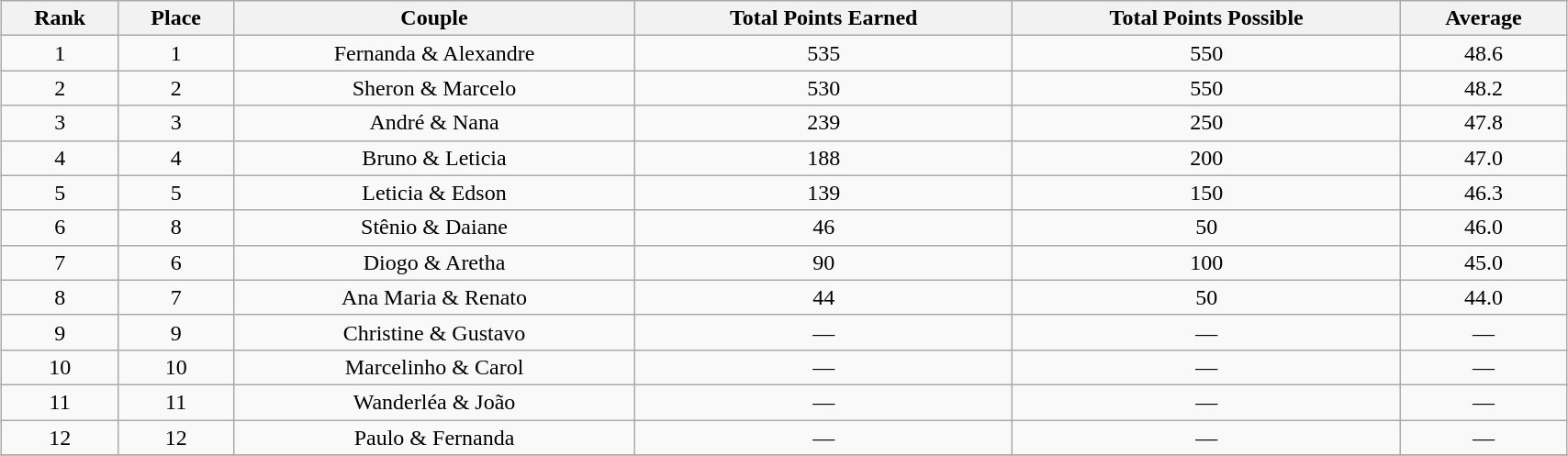<table class="wikitable sortable" style="text-align:center; margin: 5px; width: 90%">
<tr>
<th>Rank</th>
<th>Place</th>
<th>Couple</th>
<th>Total Points Earned</th>
<th>Total Points Possible</th>
<th>Average<br></th>
</tr>
<tr>
<td>1</td>
<td>1</td>
<td>Fernanda & Alexandre</td>
<td>535</td>
<td>550</td>
<td>48.6</td>
</tr>
<tr>
<td>2</td>
<td>2</td>
<td>Sheron & Marcelo</td>
<td>530</td>
<td>550</td>
<td>48.2</td>
</tr>
<tr>
<td>3</td>
<td>3</td>
<td>André & Nana</td>
<td>239</td>
<td>250</td>
<td>47.8</td>
</tr>
<tr>
<td>4</td>
<td>4</td>
<td>Bruno & Leticia</td>
<td>188</td>
<td>200</td>
<td>47.0</td>
</tr>
<tr>
<td>5</td>
<td>5</td>
<td>Leticia & Edson</td>
<td>139</td>
<td>150</td>
<td>46.3</td>
</tr>
<tr>
<td>6</td>
<td>8</td>
<td>Stênio & Daiane</td>
<td>46</td>
<td>50</td>
<td>46.0</td>
</tr>
<tr>
<td>7</td>
<td>6</td>
<td>Diogo & Aretha</td>
<td>90</td>
<td>100</td>
<td>45.0</td>
</tr>
<tr>
<td>8</td>
<td>7</td>
<td>Ana Maria & Renato</td>
<td>44</td>
<td>50</td>
<td>44.0</td>
</tr>
<tr>
<td>9</td>
<td>9</td>
<td>Christine & Gustavo</td>
<td>—</td>
<td>—</td>
<td>—</td>
</tr>
<tr>
<td>10</td>
<td>10</td>
<td>Marcelinho & Carol</td>
<td>—</td>
<td>—</td>
<td>—</td>
</tr>
<tr>
<td>11</td>
<td>11</td>
<td>Wanderléa & João</td>
<td>—</td>
<td>—</td>
<td>—</td>
</tr>
<tr>
<td>12</td>
<td>12</td>
<td>Paulo & Fernanda</td>
<td>—</td>
<td>—</td>
<td>—</td>
</tr>
<tr>
</tr>
</table>
